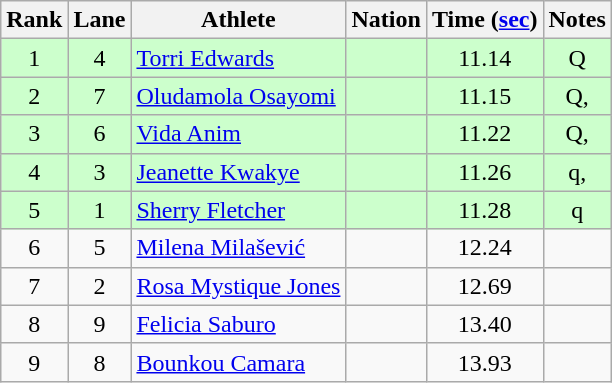<table class="wikitable sortable" style="text-align:center">
<tr>
<th>Rank</th>
<th>Lane</th>
<th>Athlete</th>
<th>Nation</th>
<th>Time (<a href='#'>sec</a>)</th>
<th>Notes</th>
</tr>
<tr bgcolor=ccffcc>
<td>1</td>
<td>4</td>
<td align="left"><a href='#'>Torri Edwards</a></td>
<td align=left></td>
<td>11.14</td>
<td>Q</td>
</tr>
<tr bgcolor=ccffcc>
<td>2</td>
<td>7</td>
<td align="left"><a href='#'>Oludamola Osayomi</a></td>
<td align=left></td>
<td>11.15</td>
<td>Q, </td>
</tr>
<tr bgcolor=ccffcc>
<td>3</td>
<td>6</td>
<td align="left"><a href='#'>Vida Anim</a></td>
<td align=left></td>
<td>11.22</td>
<td>Q, </td>
</tr>
<tr bgcolor=ccffcc>
<td>4</td>
<td>3</td>
<td align="left"><a href='#'>Jeanette Kwakye</a></td>
<td align=left></td>
<td>11.26</td>
<td>q, </td>
</tr>
<tr bgcolor=ccffcc>
<td>5</td>
<td>1</td>
<td align="left"><a href='#'>Sherry Fletcher</a></td>
<td align=left></td>
<td>11.28</td>
<td>q</td>
</tr>
<tr>
<td>6</td>
<td>5</td>
<td align="left"><a href='#'>Milena Milašević</a></td>
<td align=left></td>
<td>12.24</td>
<td></td>
</tr>
<tr>
<td>7</td>
<td>2</td>
<td align="left"><a href='#'>Rosa Mystique Jones</a></td>
<td align=left></td>
<td>12.69</td>
<td></td>
</tr>
<tr>
<td>8</td>
<td>9</td>
<td align="left"><a href='#'>Felicia Saburo</a></td>
<td align=left></td>
<td>13.40</td>
<td></td>
</tr>
<tr>
<td>9</td>
<td>8</td>
<td align="left"><a href='#'>Bounkou Camara</a></td>
<td align=left></td>
<td>13.93</td>
<td></td>
</tr>
</table>
